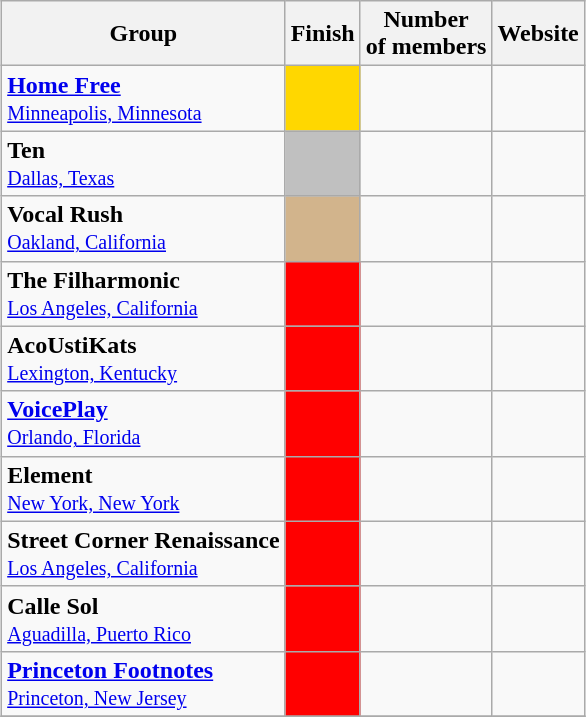<table class="wikitable" style="margin:1em auto;">
<tr>
<th>Group</th>
<th>Finish</th>
<th>Number <br>of members</th>
<th>Website</th>
</tr>
<tr>
<td align="left"><strong><a href='#'>Home Free</a></strong> <br><small><a href='#'>Minneapolis, Minnesota</a></small></td>
<td style="background:gold;"></td>
<td></td>
<td></td>
</tr>
<tr>
<td align="left"><strong>Ten</strong><br><small> <a href='#'>Dallas, Texas</a> </small></td>
<td style="background:silver;"></td>
<td></td>
<td></td>
</tr>
<tr>
<td align="left"><strong>Vocal Rush</strong><br><small><a href='#'>Oakland, California</a></small></td>
<td style="background:tan;"></td>
<td></td>
<td></td>
</tr>
<tr>
<td align="left"><strong>The Filharmonic</strong> <br><small> <a href='#'>Los Angeles, California</a></small></td>
<td style="background:red;"></td>
<td></td>
<td></td>
</tr>
<tr>
<td align="left"><strong>AcoUstiKats</strong> <br><small><a href='#'>Lexington, Kentucky</a></small></td>
<td style="background:red;"></td>
<td></td>
<td></td>
</tr>
<tr>
<td align="left"><strong><a href='#'>VoicePlay</a></strong> <br><small><a href='#'>Orlando, Florida</a></small></td>
<td style="background:red;"></td>
<td></td>
<td></td>
</tr>
<tr>
<td align="left"><strong>Element</strong> <br><small><a href='#'>New York, New York</a></small></td>
<td style="background:red;"></td>
<td></td>
<td></td>
</tr>
<tr>
<td align="left"><strong>Street Corner Renaissance</strong> <br><small><a href='#'>Los Angeles, California</a></small></td>
<td style="background:red;"></td>
<td></td>
<td></td>
</tr>
<tr>
<td align="left"><strong>Calle Sol</strong><br><small> <a href='#'>Aguadilla, Puerto Rico</a></small></td>
<td style="background:red;"></td>
<td></td>
<td></td>
</tr>
<tr>
<td align="left"><strong><a href='#'>Princeton Footnotes</a></strong><br><small> <a href='#'>Princeton, New Jersey</a></small></td>
<td style="background:red;"></td>
<td></td>
<td></td>
</tr>
<tr>
</tr>
</table>
